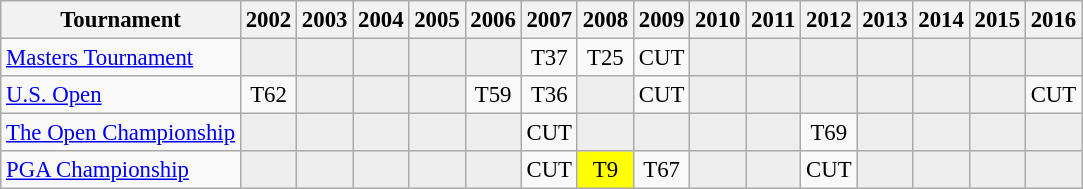<table class="wikitable" style="font-size:95%;text-align:center;">
<tr>
<th>Tournament</th>
<th>2002</th>
<th>2003</th>
<th>2004</th>
<th>2005</th>
<th>2006</th>
<th>2007</th>
<th>2008</th>
<th>2009</th>
<th>2010</th>
<th>2011</th>
<th>2012</th>
<th>2013</th>
<th>2014</th>
<th>2015</th>
<th>2016</th>
</tr>
<tr>
<td align=left><a href='#'>Masters Tournament</a></td>
<td style="background:#eeeeee;"></td>
<td style="background:#eeeeee;"></td>
<td style="background:#eeeeee;"></td>
<td style="background:#eeeeee;"></td>
<td style="background:#eeeeee;"></td>
<td>T37</td>
<td>T25</td>
<td>CUT</td>
<td style="background:#eeeeee;"></td>
<td style="background:#eeeeee;"></td>
<td style="background:#eeeeee;"></td>
<td style="background:#eeeeee;"></td>
<td style="background:#eeeeee;"></td>
<td style="background:#eeeeee;"></td>
<td style="background:#eeeeee;"></td>
</tr>
<tr>
<td align=left><a href='#'>U.S. Open</a></td>
<td>T62</td>
<td style="background:#eeeeee;"></td>
<td style="background:#eeeeee;"></td>
<td style="background:#eeeeee;"></td>
<td>T59</td>
<td>T36</td>
<td style="background:#eeeeee;"></td>
<td>CUT</td>
<td style="background:#eeeeee;"></td>
<td style="background:#eeeeee;"></td>
<td style="background:#eeeeee;"></td>
<td style="background:#eeeeee;"></td>
<td style="background:#eeeeee;"></td>
<td style="background:#eeeeee;"></td>
<td>CUT</td>
</tr>
<tr>
<td align=left><a href='#'>The Open Championship</a></td>
<td style="background:#eeeeee;"></td>
<td style="background:#eeeeee;"></td>
<td style="background:#eeeeee;"></td>
<td style="background:#eeeeee;"></td>
<td style="background:#eeeeee;"></td>
<td>CUT</td>
<td style="background:#eeeeee;"></td>
<td style="background:#eeeeee;"></td>
<td style="background:#eeeeee;"></td>
<td style="background:#eeeeee;"></td>
<td>T69</td>
<td style="background:#eeeeee;"></td>
<td style="background:#eeeeee;"></td>
<td style="background:#eeeeee;"></td>
<td style="background:#eeeeee;"></td>
</tr>
<tr>
<td align=left><a href='#'>PGA Championship</a></td>
<td style="background:#eeeeee;"></td>
<td style="background:#eeeeee;"></td>
<td style="background:#eeeeee;"></td>
<td style="background:#eeeeee;"></td>
<td style="background:#eeeeee;"></td>
<td>CUT</td>
<td style="background:yellow;">T9</td>
<td>T67</td>
<td style="background:#eeeeee;"></td>
<td style="background:#eeeeee;"></td>
<td>CUT</td>
<td style="background:#eeeeee;"></td>
<td style="background:#eeeeee;"></td>
<td style="background:#eeeeee;"></td>
<td style="background:#eeeeee;"></td>
</tr>
</table>
